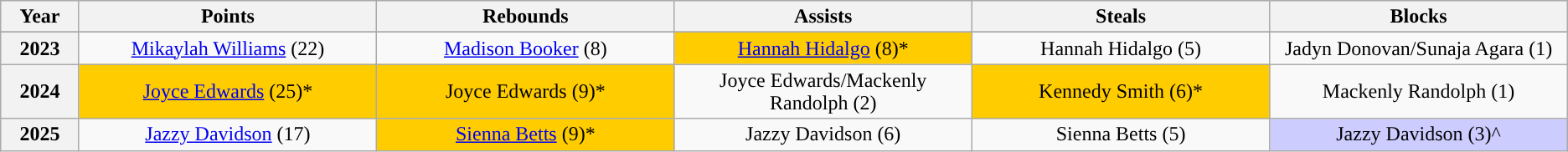<table class="wikitable sortable" style="text-align:center">
<tr>
<th class="unsortable" style="width:5%">Year</th>
<th class="unsortable" style="width:19%">Points</th>
<th class="unsortable" style="width:19%">Rebounds</th>
<th class="unsortable" style="width:19%">Assists</th>
<th class="unsortable" style="width:19%">Steals</th>
<th class="unsortable" style="width:19%">Blocks</th>
</tr>
<tr>
</tr>
<tr>
<th>2023</th>
<td><a href='#'>Mikaylah Williams</a> (22)</td>
<td><a href='#'>Madison Booker</a> (8)</td>
<td style="background-color:#FFCC00"><a href='#'>Hannah Hidalgo</a> (8)*</td>
<td>Hannah Hidalgo (5)</td>
<td>Jadyn Donovan/Sunaja Agara (1)</td>
</tr>
<tr>
<th>2024</th>
<td style="background-color:#FFCC00"><a href='#'>Joyce Edwards</a> (25)*</td>
<td style="background-color:#FFCC00">Joyce Edwards (9)*</td>
<td>Joyce Edwards/Mackenly Randolph (2)</td>
<td style="background-color:#FFCC00">Kennedy Smith (6)*</td>
<td>Mackenly Randolph (1)</td>
</tr>
<tr>
<th>2025</th>
<td><a href='#'>Jazzy Davidson</a> (17)</td>
<td style="background-color:#FFCC00"><a href='#'>Sienna Betts</a> (9)*</td>
<td>Jazzy Davidson (6)</td>
<td>Sienna Betts (5)</td>
<td style="background-color:#CCCCFF">Jazzy Davidson (3)^</td>
</tr>
</table>
